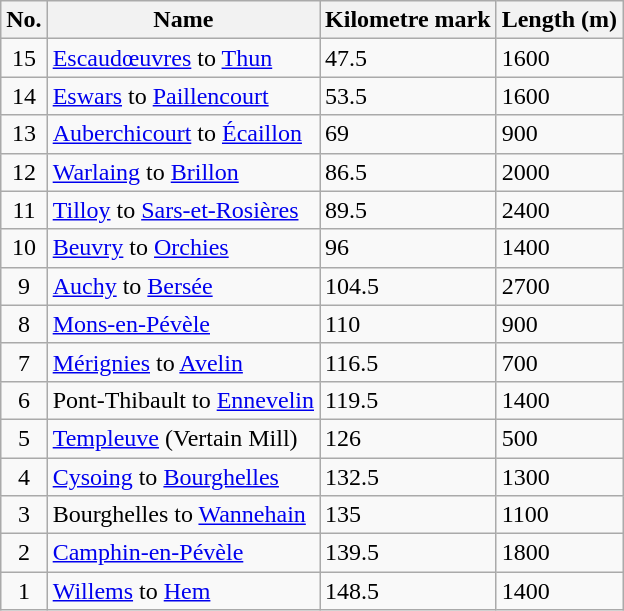<table class="wikitable floatright">
<tr>
<th>No.</th>
<th>Name</th>
<th>Kilometre mark</th>
<th>Length (m)</th>
</tr>
<tr>
<td style="text-align:center;">15</td>
<td><a href='#'>Escaudœuvres</a> to <a href='#'>Thun</a></td>
<td>47.5</td>
<td>1600</td>
</tr>
<tr>
<td style="text-align:center;">14</td>
<td><a href='#'>Eswars</a> to <a href='#'>Paillencourt</a></td>
<td>53.5</td>
<td>1600</td>
</tr>
<tr>
<td style="text-align:center;">13</td>
<td><a href='#'>Auberchicourt</a> to <a href='#'>Écaillon</a></td>
<td>69</td>
<td>900</td>
</tr>
<tr>
<td style="text-align:center;">12</td>
<td><a href='#'>Warlaing</a> to <a href='#'>Brillon</a></td>
<td>86.5</td>
<td>2000</td>
</tr>
<tr>
<td style="text-align:center;">11</td>
<td><a href='#'>Tilloy</a> to <a href='#'>Sars-et-Rosières</a></td>
<td>89.5</td>
<td>2400</td>
</tr>
<tr>
<td style="text-align:center;">10</td>
<td><a href='#'>Beuvry</a> to <a href='#'>Orchies</a></td>
<td>96</td>
<td>1400</td>
</tr>
<tr>
<td style="text-align:center;">9</td>
<td><a href='#'>Auchy</a> to <a href='#'>Bersée</a></td>
<td>104.5</td>
<td>2700</td>
</tr>
<tr>
<td style="text-align:center;">8</td>
<td><a href='#'>Mons-en-Pévèle</a></td>
<td>110</td>
<td>900</td>
</tr>
<tr>
<td style="text-align:center;">7</td>
<td><a href='#'>Mérignies</a> to <a href='#'>Avelin</a></td>
<td>116.5</td>
<td>700</td>
</tr>
<tr>
<td style="text-align:center;">6</td>
<td>Pont-Thibault to <a href='#'>Ennevelin</a></td>
<td>119.5</td>
<td>1400</td>
</tr>
<tr>
<td style="text-align:center;">5</td>
<td><a href='#'>Templeuve</a> (Vertain Mill)</td>
<td>126</td>
<td>500</td>
</tr>
<tr>
<td style="text-align:center;">4</td>
<td><a href='#'>Cysoing</a> to <a href='#'>Bourghelles</a></td>
<td>132.5</td>
<td>1300</td>
</tr>
<tr>
<td style="text-align:center;">3</td>
<td>Bourghelles to <a href='#'>Wannehain</a></td>
<td>135</td>
<td>1100</td>
</tr>
<tr>
<td style="text-align:center;">2</td>
<td><a href='#'>Camphin-en-Pévèle</a></td>
<td>139.5</td>
<td>1800</td>
</tr>
<tr>
<td style="text-align:center;">1</td>
<td><a href='#'>Willems</a> to <a href='#'>Hem</a></td>
<td>148.5</td>
<td>1400</td>
</tr>
</table>
